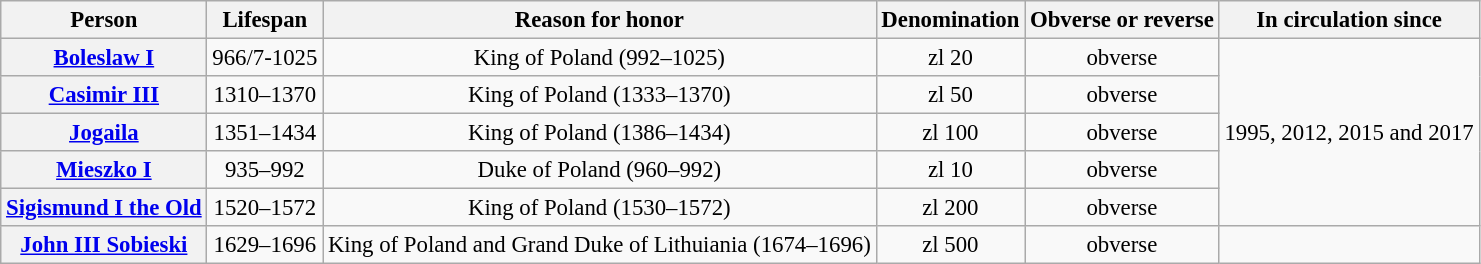<table class="wikitable" style="font-size: 95%; text-align:center;">
<tr>
<th>Person</th>
<th>Lifespan</th>
<th>Reason for honor</th>
<th>Denomination</th>
<th>Obverse or reverse</th>
<th>In circulation since</th>
</tr>
<tr>
<th><a href='#'>Boleslaw I</a></th>
<td>966/7-1025</td>
<td>King of Poland (992–1025)</td>
<td>zl 20</td>
<td>obverse</td>
<td rowspan="5">1995, 2012, 2015 and 2017</td>
</tr>
<tr>
<th><a href='#'>Casimir III</a></th>
<td>1310–1370</td>
<td>King of Poland (1333–1370)</td>
<td>zl 50</td>
<td>obverse</td>
</tr>
<tr>
<th><a href='#'>Jogaila</a></th>
<td>1351–1434</td>
<td>King of Poland (1386–1434)</td>
<td>zl 100</td>
<td>obverse</td>
</tr>
<tr>
<th><a href='#'>Mieszko I</a></th>
<td>935–992</td>
<td>Duke of Poland (960–992)</td>
<td>zl 10</td>
<td>obverse</td>
</tr>
<tr>
<th><a href='#'>Sigismund I the Old</a></th>
<td>1520–1572</td>
<td>King of Poland (1530–1572)</td>
<td>zl 200</td>
<td>obverse</td>
</tr>
<tr>
<th><a href='#'>John III Sobieski</a></th>
<td>1629–1696</td>
<td>King of Poland and Grand Duke of Lithuiania (1674–1696)</td>
<td>zl 500</td>
<td>obverse</td>
</tr>
</table>
